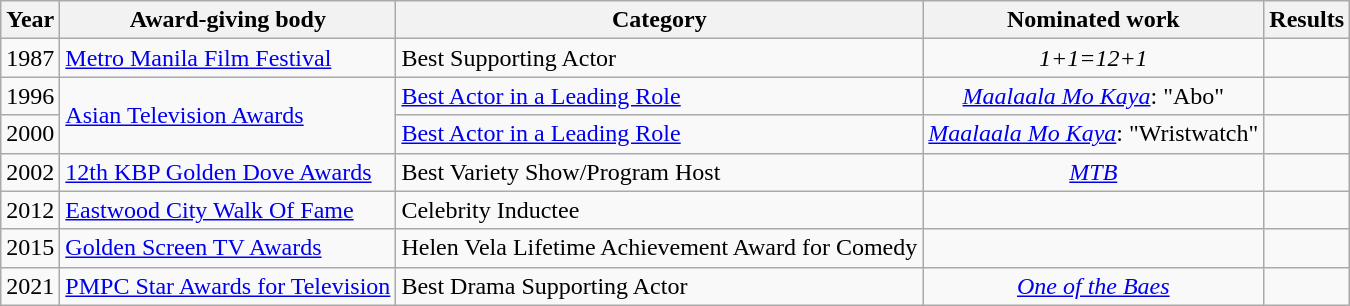<table class="wikitable">
<tr>
<th>Year</th>
<th>Award-giving body</th>
<th>Category</th>
<th>Nominated work</th>
<th>Results</th>
</tr>
<tr>
<td>1987</td>
<td><a href='#'>Metro Manila Film Festival</a></td>
<td align="left">Best Supporting Actor</td>
<td align="center"><em>1+1=12+1</em></td>
<td></td>
</tr>
<tr>
<td>1996</td>
<td rowspan="2"><a href='#'>Asian Television Awards</a></td>
<td><a href='#'>Best Actor in a Leading Role</a></td>
<td align="center"><em><a href='#'>Maalaala Mo Kaya</a></em>: "Abo"</td>
<td></td>
</tr>
<tr>
<td>2000</td>
<td><a href='#'>Best Actor in a Leading Role</a></td>
<td align="center"><em><a href='#'>Maalaala Mo Kaya</a></em>: "Wristwatch"</td>
<td></td>
</tr>
<tr>
<td>2002</td>
<td><a href='#'>12th KBP Golden Dove Awards</a></td>
<td>Best Variety Show/Program Host</td>
<td align="center"><em><a href='#'>MTB</a></em></td>
<td></td>
</tr>
<tr>
<td>2012</td>
<td><a href='#'>Eastwood City Walk Of Fame</a></td>
<td>Celebrity Inductee</td>
<td></td>
<td></td>
</tr>
<tr>
<td>2015</td>
<td><a href='#'>Golden Screen TV Awards</a></td>
<td>Helen Vela Lifetime Achievement Award for Comedy</td>
<td></td>
<td></td>
</tr>
<tr>
<td>2021</td>
<td><a href='#'>PMPC Star Awards for Television</a></td>
<td>Best Drama Supporting Actor</td>
<td align="center"><em><a href='#'>One of the Baes</a></em></td>
<td></td>
</tr>
</table>
